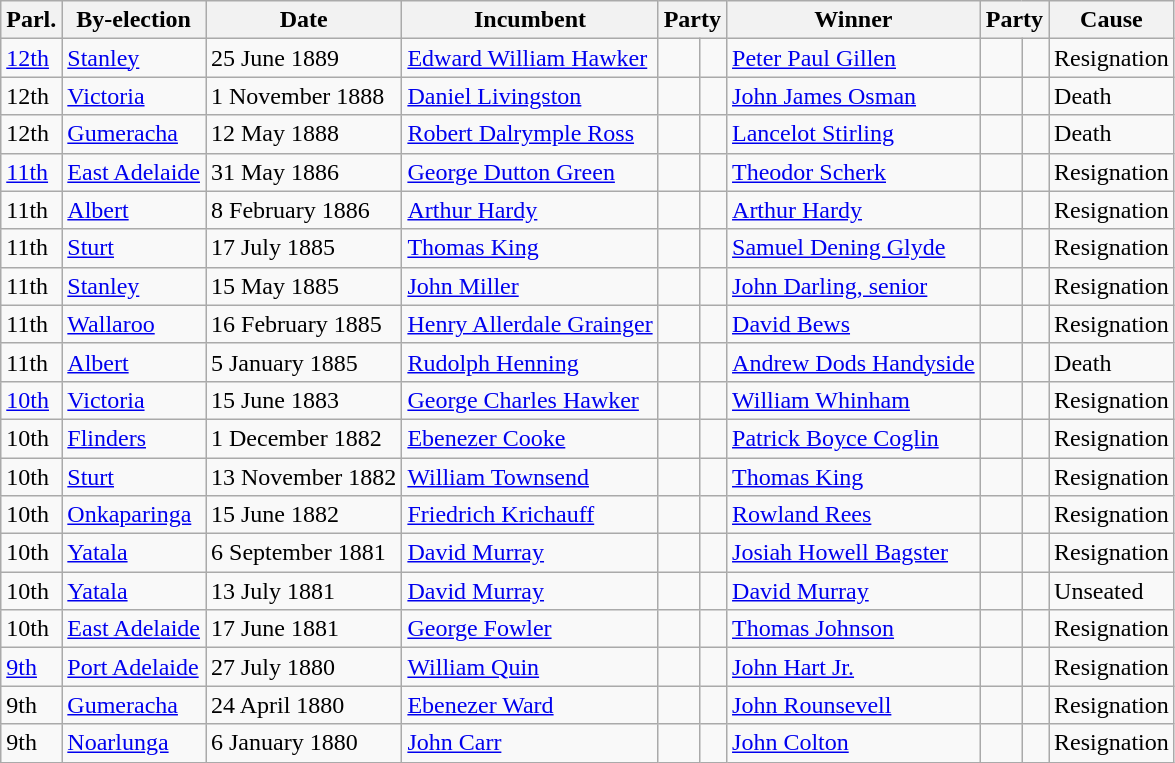<table class="wikitable">
<tr>
<th>Parl.</th>
<th>By-election</th>
<th>Date</th>
<th>Incumbent</th>
<th colspan=2>Party</th>
<th>Winner</th>
<th colspan=2>Party</th>
<th>Cause</th>
</tr>
<tr>
<td><a href='#'>12th</a></td>
<td><a href='#'>Stanley</a></td>
<td>25 June 1889</td>
<td><a href='#'>Edward William Hawker</a></td>
<td> </td>
<td></td>
<td><a href='#'>Peter Paul Gillen</a></td>
<td> </td>
<td></td>
<td>Resignation</td>
</tr>
<tr>
<td>12th</td>
<td><a href='#'>Victoria</a></td>
<td>1 November 1888</td>
<td><a href='#'>Daniel Livingston</a></td>
<td> </td>
<td></td>
<td><a href='#'>John James Osman</a></td>
<td> </td>
<td></td>
<td>Death</td>
</tr>
<tr>
<td>12th</td>
<td><a href='#'>Gumeracha</a></td>
<td>12 May 1888</td>
<td><a href='#'>Robert Dalrymple Ross</a></td>
<td> </td>
<td></td>
<td><a href='#'>Lancelot Stirling</a></td>
<td> </td>
<td></td>
<td>Death</td>
</tr>
<tr>
<td><a href='#'>11th</a></td>
<td><a href='#'>East Adelaide</a></td>
<td>31 May 1886</td>
<td><a href='#'>George Dutton Green</a></td>
<td> </td>
<td></td>
<td><a href='#'>Theodor Scherk</a></td>
<td> </td>
<td></td>
<td>Resignation</td>
</tr>
<tr>
<td>11th</td>
<td><a href='#'>Albert</a></td>
<td>8 February 1886</td>
<td><a href='#'>Arthur Hardy</a></td>
<td> </td>
<td></td>
<td><a href='#'>Arthur Hardy</a></td>
<td> </td>
<td></td>
<td>Resignation</td>
</tr>
<tr>
<td>11th</td>
<td><a href='#'>Sturt</a></td>
<td>17 July 1885</td>
<td><a href='#'>Thomas King</a></td>
<td> </td>
<td></td>
<td><a href='#'>Samuel Dening Glyde</a></td>
<td> </td>
<td></td>
<td>Resignation</td>
</tr>
<tr>
<td>11th</td>
<td><a href='#'>Stanley</a></td>
<td>15 May 1885</td>
<td><a href='#'>John Miller</a></td>
<td> </td>
<td></td>
<td><a href='#'>John Darling, senior</a></td>
<td> </td>
<td></td>
<td>Resignation</td>
</tr>
<tr>
<td>11th</td>
<td><a href='#'>Wallaroo</a></td>
<td>16 February 1885</td>
<td><a href='#'>Henry Allerdale Grainger</a></td>
<td> </td>
<td></td>
<td><a href='#'>David Bews</a></td>
<td> </td>
<td></td>
<td>Resignation</td>
</tr>
<tr>
<td>11th</td>
<td><a href='#'>Albert</a></td>
<td>5 January 1885</td>
<td><a href='#'>Rudolph Henning</a></td>
<td> </td>
<td></td>
<td><a href='#'>Andrew Dods Handyside</a></td>
<td> </td>
<td></td>
<td>Death</td>
</tr>
<tr>
<td><a href='#'>10th</a></td>
<td><a href='#'>Victoria</a></td>
<td>15 June 1883</td>
<td><a href='#'>George Charles Hawker</a></td>
<td> </td>
<td></td>
<td><a href='#'>William Whinham</a></td>
<td> </td>
<td></td>
<td>Resignation</td>
</tr>
<tr>
<td>10th</td>
<td><a href='#'>Flinders</a></td>
<td>1 December 1882</td>
<td><a href='#'>Ebenezer Cooke</a></td>
<td> </td>
<td></td>
<td><a href='#'>Patrick Boyce Coglin</a></td>
<td> </td>
<td></td>
<td>Resignation</td>
</tr>
<tr>
<td>10th</td>
<td><a href='#'>Sturt</a></td>
<td>13 November 1882</td>
<td><a href='#'>William Townsend</a></td>
<td> </td>
<td></td>
<td><a href='#'>Thomas King</a></td>
<td> </td>
<td></td>
<td>Resignation</td>
</tr>
<tr>
<td>10th</td>
<td><a href='#'>Onkaparinga</a></td>
<td>15 June 1882</td>
<td><a href='#'>Friedrich Krichauff</a></td>
<td> </td>
<td></td>
<td><a href='#'>Rowland Rees</a></td>
<td> </td>
<td></td>
<td>Resignation</td>
</tr>
<tr>
<td>10th</td>
<td><a href='#'>Yatala</a></td>
<td>6 September 1881</td>
<td><a href='#'>David Murray</a></td>
<td> </td>
<td></td>
<td><a href='#'>Josiah Howell Bagster</a></td>
<td> </td>
<td></td>
<td>Resignation</td>
</tr>
<tr>
<td>10th</td>
<td><a href='#'>Yatala</a></td>
<td>13 July 1881</td>
<td><a href='#'>David Murray</a></td>
<td> </td>
<td></td>
<td><a href='#'>David Murray</a></td>
<td> </td>
<td></td>
<td>Unseated</td>
</tr>
<tr>
<td>10th</td>
<td><a href='#'>East Adelaide</a></td>
<td>17 June 1881</td>
<td><a href='#'>George Fowler</a></td>
<td> </td>
<td></td>
<td><a href='#'>Thomas Johnson</a></td>
<td> </td>
<td></td>
<td>Resignation</td>
</tr>
<tr>
<td><a href='#'>9th</a></td>
<td><a href='#'>Port Adelaide</a></td>
<td>27 July 1880</td>
<td><a href='#'>William Quin</a></td>
<td> </td>
<td></td>
<td><a href='#'>John Hart Jr.</a></td>
<td> </td>
<td></td>
<td>Resignation</td>
</tr>
<tr>
<td>9th</td>
<td><a href='#'>Gumeracha</a></td>
<td>24 April 1880</td>
<td><a href='#'>Ebenezer Ward</a></td>
<td> </td>
<td></td>
<td><a href='#'>John Rounsevell</a></td>
<td> </td>
<td></td>
<td>Resignation</td>
</tr>
<tr>
<td>9th</td>
<td><a href='#'>Noarlunga</a></td>
<td>6 January 1880</td>
<td><a href='#'>John Carr</a></td>
<td> </td>
<td></td>
<td><a href='#'>John Colton</a></td>
<td> </td>
<td></td>
<td>Resignation</td>
</tr>
</table>
